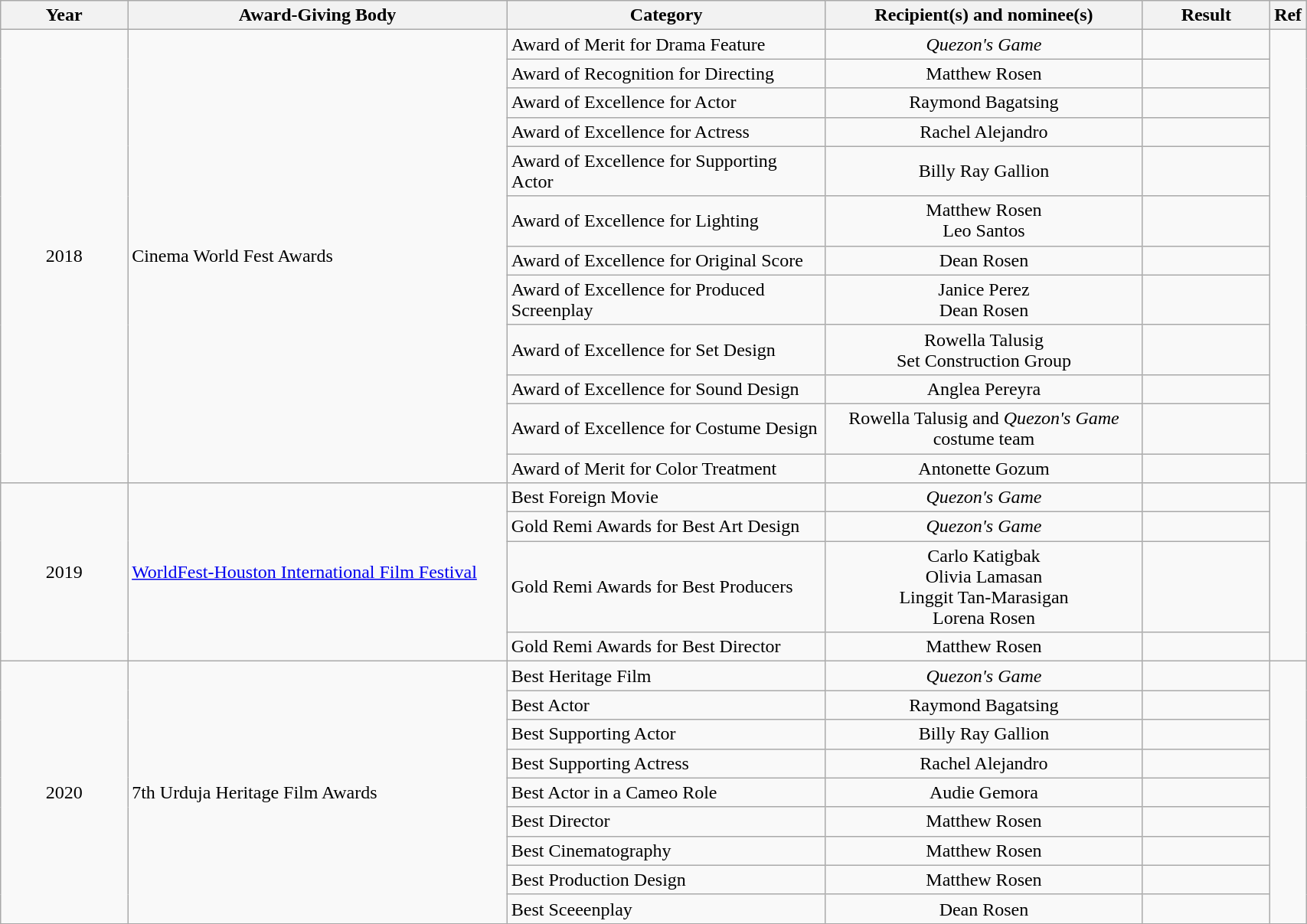<table | width="90%" class="wikitable sortable">
<tr>
<th width="10%">Year</th>
<th width="30%">Award-Giving Body</th>
<th width="25%">Category</th>
<th width="25%">Recipient(s) and nominee(s)</th>
<th width="10%">Result</th>
<th>Ref</th>
</tr>
<tr>
<td rowspan="12" align="center">2018</td>
<td rowspan="12" align="left">Cinema World Fest Awards</td>
<td>Award of Merit for Drama Feature</td>
<td align=center><em>Quezon's Game</em></td>
<td></td>
<td rowspan="12" align="center"></td>
</tr>
<tr>
<td>Award of Recognition for Directing</td>
<td align=center>Matthew Rosen</td>
<td></td>
</tr>
<tr>
<td>Award of Excellence for Actor</td>
<td align=center>Raymond Bagatsing</td>
<td></td>
</tr>
<tr>
<td>Award of Excellence for Actress</td>
<td align=center>Rachel Alejandro</td>
<td></td>
</tr>
<tr>
<td>Award of Excellence for Supporting Actor</td>
<td align=center>Billy Ray Gallion</td>
<td></td>
</tr>
<tr>
<td>Award of Excellence for Lighting</td>
<td align=center>Matthew Rosen<br>Leo Santos</td>
<td></td>
</tr>
<tr>
<td>Award of Excellence for Original Score</td>
<td align=center>Dean Rosen</td>
<td></td>
</tr>
<tr>
<td>Award of Excellence for Produced Screenplay</td>
<td align=center>Janice Perez<br>Dean Rosen</td>
<td></td>
</tr>
<tr>
<td>Award of Excellence for Set Design</td>
<td align=center>Rowella Talusig<br>Set Construction Group</td>
<td></td>
</tr>
<tr>
<td>Award of Excellence for Sound Design</td>
<td align=center>Anglea Pereyra</td>
<td></td>
</tr>
<tr>
<td>Award of Excellence for Costume Design</td>
<td align=center>Rowella Talusig and <em>Quezon's Game</em> costume team</td>
<td></td>
</tr>
<tr>
<td>Award of Merit for Color Treatment</td>
<td align=center>Antonette Gozum</td>
<td></td>
</tr>
<tr>
<td rowspan="4" align="center">2019</td>
<td rowspan="4" align="left"><a href='#'>WorldFest-Houston International Film Festival</a></td>
<td>Best Foreign Movie</td>
<td align=center><em>Quezon's Game</em></td>
<td></td>
<td rowspan="4" align="center"></td>
</tr>
<tr>
<td>Gold Remi Awards for Best Art Design</td>
<td align=center><em>Quezon's Game</em></td>
<td></td>
</tr>
<tr>
<td>Gold Remi Awards for Best Producers</td>
<td align=center>Carlo Katigbak<br>Olivia Lamasan<br>Linggit Tan-Marasigan<br>Lorena Rosen</td>
<td></td>
</tr>
<tr>
<td>Gold Remi Awards for Best Director</td>
<td align=center>Matthew Rosen</td>
<td></td>
</tr>
<tr>
<td rowspan="9" align="center">2020</td>
<td rowspan="9" align="left">7th Urduja Heritage Film Awards</td>
<td>Best Heritage Film</td>
<td align=center><em>Quezon's Game</em></td>
<td></td>
<td rowspan="9" align="center"></td>
</tr>
<tr>
<td>Best Actor</td>
<td align=center>Raymond Bagatsing</td>
<td></td>
</tr>
<tr>
<td>Best Supporting Actor</td>
<td align=center>Billy Ray Gallion</td>
<td></td>
</tr>
<tr>
<td>Best Supporting Actress</td>
<td align=center>Rachel Alejandro</td>
<td></td>
</tr>
<tr>
<td>Best Actor in a Cameo Role</td>
<td align=center>Audie Gemora</td>
<td></td>
</tr>
<tr>
<td>Best Director</td>
<td align=center>Matthew Rosen</td>
<td></td>
</tr>
<tr>
<td>Best Cinematography</td>
<td align=center>Matthew Rosen</td>
<td></td>
</tr>
<tr>
<td>Best Production Design</td>
<td align=center>Matthew Rosen</td>
<td></td>
</tr>
<tr>
<td>Best Sceeenplay</td>
<td align=center>Dean Rosen</td>
<td></td>
</tr>
<tr>
</tr>
</table>
